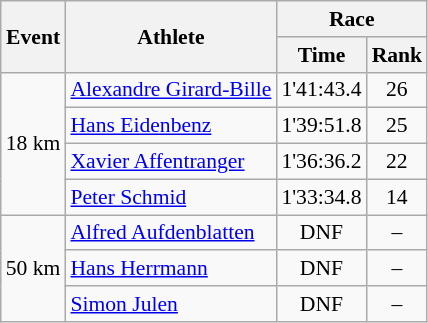<table class="wikitable" border="1" style="font-size:90%">
<tr>
<th rowspan=2>Event</th>
<th rowspan=2>Athlete</th>
<th colspan=2>Race</th>
</tr>
<tr>
<th>Time</th>
<th>Rank</th>
</tr>
<tr>
<td rowspan=4>18 km</td>
<td><a href='#'>Alexandre Girard-Bille</a></td>
<td align=center>1'41:43.4</td>
<td align=center>26</td>
</tr>
<tr>
<td><a href='#'>Hans Eidenbenz</a></td>
<td align=center>1'39:51.8</td>
<td align=center>25</td>
</tr>
<tr>
<td><a href='#'>Xavier Affentranger</a></td>
<td align=center>1'36:36.2</td>
<td align=center>22</td>
</tr>
<tr>
<td><a href='#'>Peter Schmid</a></td>
<td align=center>1'33:34.8</td>
<td align=center>14</td>
</tr>
<tr>
<td rowspan=3>50 km</td>
<td><a href='#'>Alfred Aufdenblatten</a></td>
<td align=center>DNF</td>
<td align=center>–</td>
</tr>
<tr>
<td><a href='#'>Hans Herrmann</a></td>
<td align=center>DNF</td>
<td align=center>–</td>
</tr>
<tr>
<td><a href='#'>Simon Julen</a></td>
<td align=center>DNF</td>
<td align=center>–</td>
</tr>
</table>
